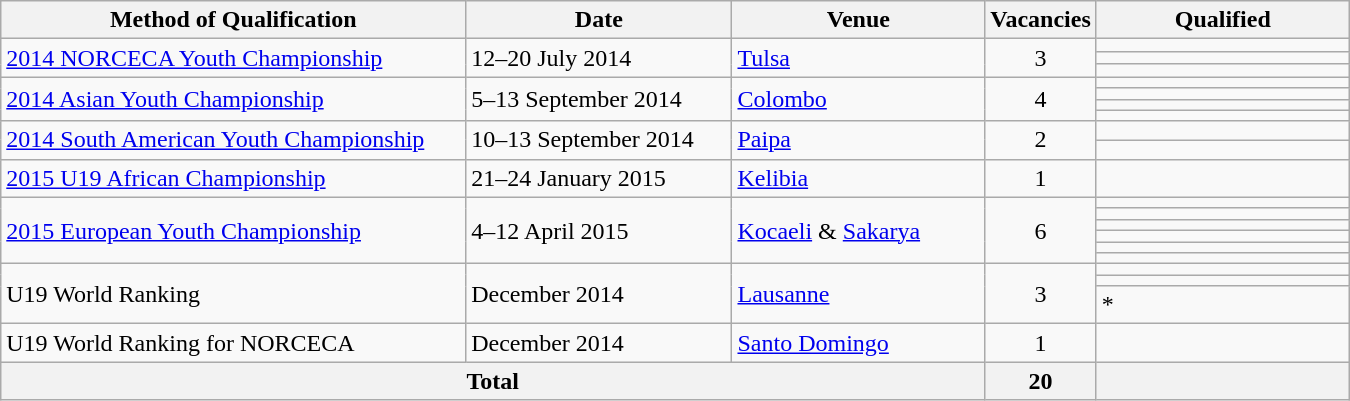<table class="wikitable" width=900>
<tr>
<th width=35%>Method of Qualification</th>
<th width=20%>Date</th>
<th width=19%>Venue</th>
<th width=7%>Vacancies</th>
<th width=19%>Qualified</th>
</tr>
<tr>
<td rowspan="3"><a href='#'>2014 NORCECA Youth Championship</a></td>
<td rowspan="3">12–20 July 2014</td>
<td rowspan="3"> <a href='#'>Tulsa</a></td>
<td rowspan="3" align="center">3</td>
<td></td>
</tr>
<tr>
<td></td>
</tr>
<tr>
<td></td>
</tr>
<tr>
<td rowspan="4"><a href='#'>2014 Asian Youth Championship</a></td>
<td rowspan="4">5–13 September 2014</td>
<td rowspan="4"> <a href='#'>Colombo</a></td>
<td rowspan="4" align="center">4</td>
<td></td>
</tr>
<tr>
<td></td>
</tr>
<tr>
<td></td>
</tr>
<tr>
<td></td>
</tr>
<tr>
<td rowspan="2"><a href='#'>2014 South American Youth Championship</a></td>
<td rowspan="2">10–13 September 2014</td>
<td rowspan="2"> <a href='#'>Paipa</a></td>
<td rowspan="2" align="center">2</td>
<td></td>
</tr>
<tr>
<td></td>
</tr>
<tr>
<td><a href='#'>2015 U19 African Championship</a></td>
<td>21–24 January 2015</td>
<td> <a href='#'>Kelibia</a></td>
<td align="center">1</td>
<td></td>
</tr>
<tr>
<td rowspan="6"><a href='#'>2015 European Youth Championship</a></td>
<td rowspan="6">4–12 April 2015</td>
<td rowspan="6"> <a href='#'>Kocaeli</a> & <a href='#'>Sakarya</a></td>
<td rowspan="6" align="center">6</td>
<td></td>
</tr>
<tr>
<td></td>
</tr>
<tr>
<td></td>
</tr>
<tr>
<td></td>
</tr>
<tr>
<td></td>
</tr>
<tr>
<td></td>
</tr>
<tr>
<td rowspan="3">U19 World Ranking</td>
<td rowspan="3">December 2014</td>
<td rowspan="3"> <a href='#'>Lausanne</a></td>
<td rowspan="3" align="center">3</td>
<td></td>
</tr>
<tr>
<td></td>
</tr>
<tr>
<td>*</td>
</tr>
<tr>
<td>U19 World Ranking for NORCECA</td>
<td>December 2014</td>
<td> <a href='#'>Santo Domingo</a></td>
<td align="center">1</td>
<td></td>
</tr>
<tr>
<th colspan="3">Total</th>
<th>20</th>
<th colspan="2"></th>
</tr>
</table>
